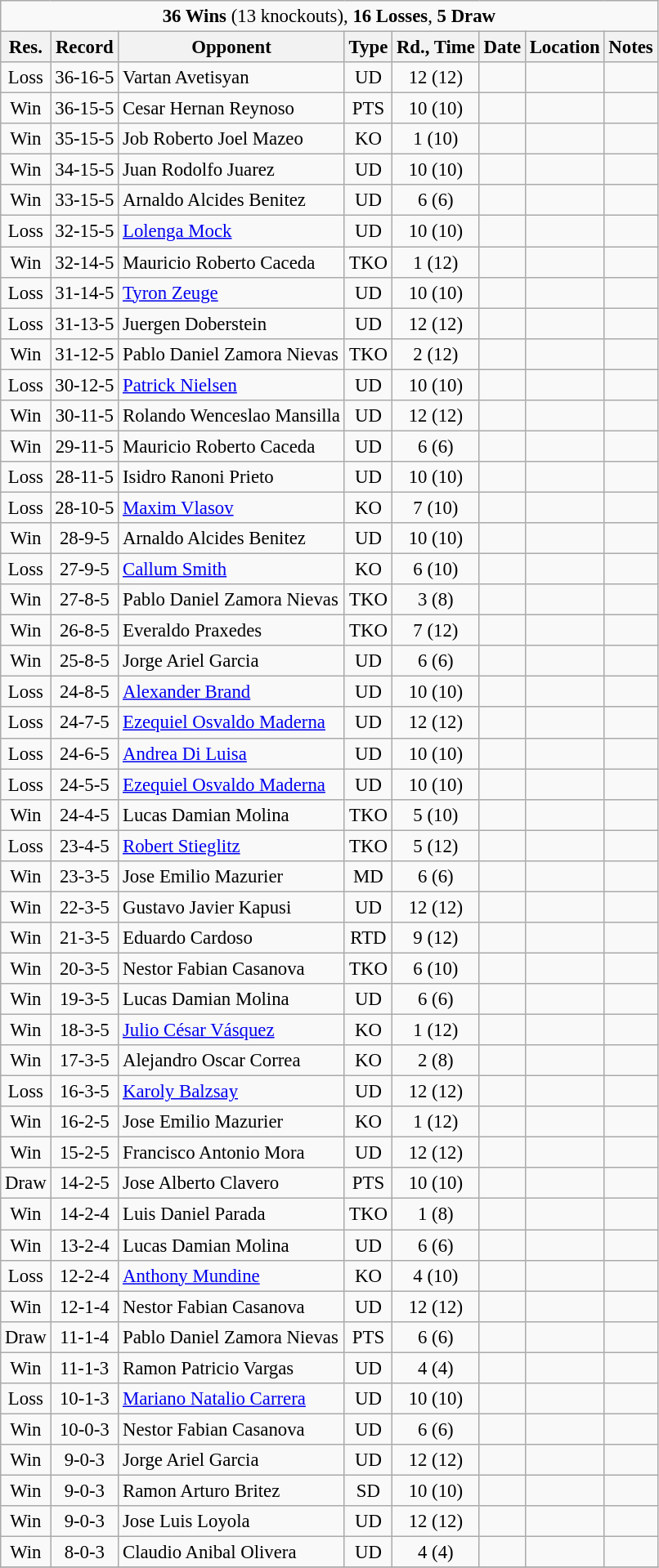<table class="wikitable" style="font-size:95%; text-align:center;">
<tr>
<td colspan=8><strong>36 Wins</strong> (13 knockouts), <strong>16 Losses</strong>, <strong>5 Draw</strong></td>
</tr>
<tr>
<th>Res.</th>
<th>Record</th>
<th>Opponent</th>
<th>Type</th>
<th>Rd., Time</th>
<th>Date</th>
<th>Location</th>
<th>Notes</th>
</tr>
<tr>
<td>Loss</td>
<td>36-16-5</td>
<td align=left> Vartan Avetisyan</td>
<td>UD</td>
<td>12 (12)</td>
<td></td>
<td align=left></td>
<td align=left></td>
</tr>
<tr>
<td>Win</td>
<td>36-15-5</td>
<td align=left> Cesar Hernan Reynoso</td>
<td>PTS</td>
<td>10 (10)</td>
<td></td>
<td align=left></td>
<td align=left></td>
</tr>
<tr>
<td>Win</td>
<td>35-15-5</td>
<td align=left> Job Roberto Joel Mazeo</td>
<td>KO</td>
<td>1 (10)</td>
<td></td>
<td align=left></td>
<td align=left></td>
</tr>
<tr>
<td>Win</td>
<td>34-15-5</td>
<td align=left> Juan Rodolfo Juarez</td>
<td>UD</td>
<td>10 (10)</td>
<td></td>
<td align=left></td>
<td align=left></td>
</tr>
<tr>
<td>Win</td>
<td>33-15-5</td>
<td align=left> Arnaldo Alcides Benitez</td>
<td>UD</td>
<td>6 (6)</td>
<td></td>
<td align=left></td>
<td align=left></td>
</tr>
<tr>
<td>Loss</td>
<td>32-15-5</td>
<td align=left> <a href='#'>Lolenga Mock</a></td>
<td>UD</td>
<td>10 (10)</td>
<td></td>
<td align=left></td>
<td align=left></td>
</tr>
<tr>
<td>Win</td>
<td>32-14-5</td>
<td align=left> Mauricio Roberto Caceda</td>
<td>TKO</td>
<td>1 (12)</td>
<td></td>
<td align=left></td>
<td align=left></td>
</tr>
<tr>
<td>Loss</td>
<td>31-14-5</td>
<td align=left> <a href='#'>Tyron Zeuge</a></td>
<td>UD</td>
<td>10 (10)</td>
<td></td>
<td align=left></td>
<td align=left></td>
</tr>
<tr>
<td>Loss</td>
<td>31-13-5</td>
<td align=left> Juergen Doberstein</td>
<td>UD</td>
<td>12 (12)</td>
<td></td>
<td align=left></td>
<td align=left></td>
</tr>
<tr>
<td>Win</td>
<td>31-12-5</td>
<td align=left> Pablo Daniel Zamora Nievas</td>
<td>TKO</td>
<td>2 (12)</td>
<td></td>
<td align=left></td>
<td align=left></td>
</tr>
<tr>
<td>Loss</td>
<td>30-12-5</td>
<td align=left> <a href='#'>Patrick Nielsen</a></td>
<td>UD</td>
<td>10 (10)</td>
<td></td>
<td align=left></td>
<td align=left></td>
</tr>
<tr>
<td>Win</td>
<td>30-11-5</td>
<td align=left> Rolando Wenceslao Mansilla</td>
<td>UD</td>
<td>12 (12)</td>
<td></td>
<td align=left></td>
<td align=left></td>
</tr>
<tr>
<td>Win</td>
<td>29-11-5</td>
<td align=left> Mauricio Roberto Caceda</td>
<td>UD</td>
<td>6 (6)</td>
<td></td>
<td align=left></td>
<td align=left></td>
</tr>
<tr>
<td>Loss</td>
<td>28-11-5</td>
<td align=left> Isidro Ranoni Prieto</td>
<td>UD</td>
<td>10 (10)</td>
<td></td>
<td align=left></td>
<td align=left></td>
</tr>
<tr>
<td>Loss</td>
<td>28-10-5</td>
<td align=left> <a href='#'>Maxim Vlasov</a></td>
<td>KO</td>
<td>7 (10)</td>
<td></td>
<td align=left></td>
<td align=left></td>
</tr>
<tr>
<td>Win</td>
<td>28-9-5</td>
<td align=left> Arnaldo Alcides Benitez</td>
<td>UD</td>
<td>10 (10)</td>
<td></td>
<td align=left></td>
<td align=left></td>
</tr>
<tr>
<td>Loss</td>
<td>27-9-5</td>
<td align=left> <a href='#'>Callum Smith</a></td>
<td>KO</td>
<td>6 (10)</td>
<td></td>
<td align=left></td>
<td align=left></td>
</tr>
<tr>
<td>Win</td>
<td>27-8-5</td>
<td align=left> Pablo Daniel Zamora Nievas</td>
<td>TKO</td>
<td>3 (8)</td>
<td></td>
<td align=left></td>
<td align=left></td>
</tr>
<tr>
<td>Win</td>
<td>26-8-5</td>
<td align=left> Everaldo Praxedes</td>
<td>TKO</td>
<td>7 (12)</td>
<td></td>
<td align=left></td>
<td align=left></td>
</tr>
<tr>
<td>Win</td>
<td>25-8-5</td>
<td align=left> Jorge Ariel Garcia</td>
<td>UD</td>
<td>6 (6)</td>
<td></td>
<td align=left></td>
<td align=left></td>
</tr>
<tr>
<td>Loss</td>
<td>24-8-5</td>
<td align=left> <a href='#'>Alexander Brand</a></td>
<td>UD</td>
<td>10 (10)</td>
<td></td>
<td align=left></td>
<td align=left></td>
</tr>
<tr>
<td>Loss</td>
<td>24-7-5</td>
<td align=left> <a href='#'>Ezequiel Osvaldo Maderna</a></td>
<td>UD</td>
<td>12 (12)</td>
<td></td>
<td align=left></td>
<td align=left></td>
</tr>
<tr>
<td>Loss</td>
<td>24-6-5</td>
<td align=left> <a href='#'>Andrea Di Luisa</a></td>
<td>UD</td>
<td>10 (10)</td>
<td></td>
<td align=left></td>
<td align=left></td>
</tr>
<tr>
<td>Loss</td>
<td>24-5-5</td>
<td align=left> <a href='#'>Ezequiel Osvaldo Maderna</a></td>
<td>UD</td>
<td>10 (10)</td>
<td></td>
<td align=left></td>
<td align=left></td>
</tr>
<tr>
<td>Win</td>
<td>24-4-5</td>
<td align=left> Lucas Damian Molina</td>
<td>TKO</td>
<td>5 (10)</td>
<td></td>
<td align=left></td>
<td align=left></td>
</tr>
<tr>
<td>Loss</td>
<td>23-4-5</td>
<td align=left> <a href='#'>Robert Stieglitz</a></td>
<td>TKO</td>
<td>5 (12)</td>
<td></td>
<td align=left></td>
<td align=left></td>
</tr>
<tr>
<td>Win</td>
<td>23-3-5</td>
<td align=left> Jose Emilio Mazurier</td>
<td>MD</td>
<td>6 (6)</td>
<td></td>
<td align=left></td>
<td align=left></td>
</tr>
<tr>
<td>Win</td>
<td>22-3-5</td>
<td align=left> Gustavo Javier Kapusi</td>
<td>UD</td>
<td>12 (12)</td>
<td></td>
<td align=left></td>
<td align=left></td>
</tr>
<tr>
<td>Win</td>
<td>21-3-5</td>
<td align=left> Eduardo Cardoso</td>
<td>RTD</td>
<td>9 (12)</td>
<td></td>
<td align=left></td>
<td align=left></td>
</tr>
<tr>
<td>Win</td>
<td>20-3-5</td>
<td align=left> Nestor Fabian Casanova</td>
<td>TKO</td>
<td>6 (10)</td>
<td></td>
<td align=left></td>
<td align=left></td>
</tr>
<tr>
<td>Win</td>
<td>19-3-5</td>
<td align=left> Lucas Damian Molina</td>
<td>UD</td>
<td>6 (6)</td>
<td></td>
<td align=left></td>
<td align=left></td>
</tr>
<tr>
<td>Win</td>
<td>18-3-5</td>
<td align=left> <a href='#'>Julio César Vásquez</a></td>
<td>KO</td>
<td>1 (12)</td>
<td></td>
<td align=left></td>
<td align=left></td>
</tr>
<tr>
<td>Win</td>
<td>17-3-5</td>
<td align=left> Alejandro Oscar Correa</td>
<td>KO</td>
<td>2 (8)</td>
<td></td>
<td align=left></td>
<td align=left></td>
</tr>
<tr>
<td>Loss</td>
<td>16-3-5</td>
<td align=left> <a href='#'>Karoly Balzsay</a></td>
<td>UD</td>
<td>12 (12)</td>
<td></td>
<td align=left></td>
<td align=left></td>
</tr>
<tr>
<td>Win</td>
<td>16-2-5</td>
<td align=left> Jose Emilio Mazurier</td>
<td>KO</td>
<td>1 (12)</td>
<td></td>
<td align=left></td>
<td align=left></td>
</tr>
<tr>
<td>Win</td>
<td>15-2-5</td>
<td align=left> Francisco Antonio Mora</td>
<td>UD</td>
<td>12 (12)</td>
<td></td>
<td align=left></td>
<td align=left></td>
</tr>
<tr>
<td>Draw</td>
<td>14-2-5</td>
<td align=left> Jose Alberto Clavero</td>
<td>PTS</td>
<td>10 (10)</td>
<td></td>
<td align=left></td>
<td align=left></td>
</tr>
<tr>
<td>Win</td>
<td>14-2-4</td>
<td align=left> Luis Daniel Parada</td>
<td>TKO</td>
<td>1 (8)</td>
<td></td>
<td align=left></td>
<td align=left></td>
</tr>
<tr>
<td>Win</td>
<td>13-2-4</td>
<td align=left> Lucas Damian Molina</td>
<td>UD</td>
<td>6 (6)</td>
<td></td>
<td align=left></td>
<td align=left></td>
</tr>
<tr>
<td>Loss</td>
<td>12-2-4</td>
<td align=left> <a href='#'>Anthony Mundine</a></td>
<td>KO</td>
<td>4 (10)</td>
<td></td>
<td align=left></td>
<td align=left></td>
</tr>
<tr>
<td>Win</td>
<td>12-1-4</td>
<td align=left> Nestor Fabian Casanova</td>
<td>UD</td>
<td>12 (12)</td>
<td></td>
<td align=left></td>
<td align=left></td>
</tr>
<tr>
<td>Draw</td>
<td>11-1-4</td>
<td align=left> Pablo Daniel Zamora Nievas</td>
<td>PTS</td>
<td>6 (6)</td>
<td></td>
<td align=left></td>
<td align=left></td>
</tr>
<tr>
<td>Win</td>
<td>11-1-3</td>
<td align=left> Ramon Patricio Vargas</td>
<td>UD</td>
<td>4 (4)</td>
<td></td>
<td align=left></td>
<td align=left></td>
</tr>
<tr>
<td>Loss</td>
<td>10-1-3</td>
<td align=left> <a href='#'>Mariano Natalio Carrera</a></td>
<td>UD</td>
<td>10 (10)</td>
<td></td>
<td align=left></td>
<td align=left></td>
</tr>
<tr>
<td>Win</td>
<td>10-0-3</td>
<td align=left> Nestor Fabian Casanova</td>
<td>UD</td>
<td>6 (6)</td>
<td></td>
<td align=left></td>
<td align=left></td>
</tr>
<tr>
<td>Win</td>
<td>9-0-3</td>
<td align=left> Jorge Ariel Garcia</td>
<td>UD</td>
<td>12 (12)</td>
<td></td>
<td align=left></td>
<td align=left></td>
</tr>
<tr>
<td>Win</td>
<td>9-0-3</td>
<td align=left> Ramon Arturo Britez</td>
<td>SD</td>
<td>10 (10)</td>
<td></td>
<td align=left></td>
<td align=left></td>
</tr>
<tr>
<td>Win</td>
<td>9-0-3</td>
<td align=left> Jose Luis Loyola</td>
<td>UD</td>
<td>12 (12)</td>
<td></td>
<td align=left></td>
<td align=left></td>
</tr>
<tr>
<td>Win</td>
<td>8-0-3</td>
<td align=left> Claudio Anibal Olivera</td>
<td>UD</td>
<td>4 (4)</td>
<td></td>
<td align=left></td>
<td align=left></td>
</tr>
<tr>
</tr>
</table>
